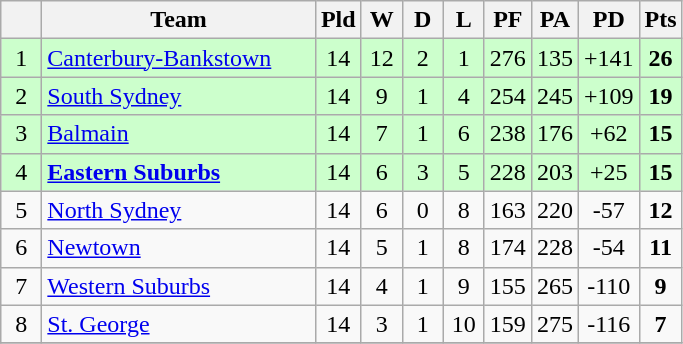<table class="wikitable" style="text-align:center;">
<tr>
<th width=20 abbr="Position"></th>
<th width=175>Team</th>
<th width=20 abbr="Played">Pld</th>
<th width=20 abbr="Won">W</th>
<th width=20 abbr="Drawn">D</th>
<th width=20 abbr="Lost">L</th>
<th width=20 abbr="Points for">PF</th>
<th width=20 abbr="Points against">PA</th>
<th width=20 abbr="Points difference">PD</th>
<th width=20 abbr="Points">Pts</th>
</tr>
<tr style="background: #ccffcc;">
<td>1</td>
<td style="text-align:left;"> <a href='#'>Canterbury-Bankstown</a></td>
<td>14</td>
<td>12</td>
<td>2</td>
<td>1</td>
<td>276</td>
<td>135</td>
<td>+141</td>
<td><strong>26</strong></td>
</tr>
<tr style="background: #ccffcc;">
<td>2</td>
<td style="text-align:left;"> <a href='#'>South Sydney</a></td>
<td>14</td>
<td>9</td>
<td>1</td>
<td>4</td>
<td>254</td>
<td>245</td>
<td>+109</td>
<td><strong>19</strong></td>
</tr>
<tr style="background: #ccffcc;">
<td>3</td>
<td style="text-align:left;"> <a href='#'>Balmain</a></td>
<td>14</td>
<td>7</td>
<td>1</td>
<td>6</td>
<td>238</td>
<td>176</td>
<td>+62</td>
<td><strong>15</strong></td>
</tr>
<tr style="background: #ccffcc;">
<td>4</td>
<td style="text-align:left;"> <strong><a href='#'>Eastern Suburbs</a></strong></td>
<td>14</td>
<td>6</td>
<td>3</td>
<td>5</td>
<td>228</td>
<td>203</td>
<td>+25</td>
<td><strong>15</strong></td>
</tr>
<tr>
<td>5</td>
<td style="text-align:left;"> <a href='#'>North Sydney</a></td>
<td>14</td>
<td>6</td>
<td>0</td>
<td>8</td>
<td>163</td>
<td>220</td>
<td>-57</td>
<td><strong>12</strong></td>
</tr>
<tr>
<td>6</td>
<td style="text-align:left;"> <a href='#'>Newtown</a></td>
<td>14</td>
<td>5</td>
<td>1</td>
<td>8</td>
<td>174</td>
<td>228</td>
<td>-54</td>
<td><strong>11</strong></td>
</tr>
<tr>
<td>7</td>
<td style="text-align:left;"> <a href='#'>Western Suburbs</a></td>
<td>14</td>
<td>4</td>
<td>1</td>
<td>9</td>
<td>155</td>
<td>265</td>
<td>-110</td>
<td><strong>9</strong></td>
</tr>
<tr>
<td>8</td>
<td style="text-align:left;"> <a href='#'>St. George</a></td>
<td>14</td>
<td>3</td>
<td>1</td>
<td>10</td>
<td>159</td>
<td>275</td>
<td>-116</td>
<td><strong>7</strong></td>
</tr>
<tr>
</tr>
</table>
